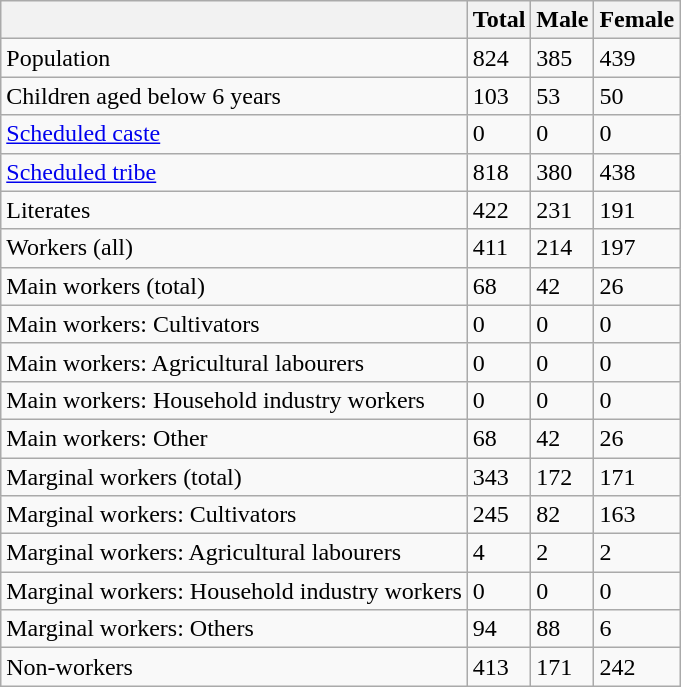<table class="wikitable sortable">
<tr>
<th></th>
<th>Total</th>
<th>Male</th>
<th>Female</th>
</tr>
<tr>
<td>Population</td>
<td>824</td>
<td>385</td>
<td>439</td>
</tr>
<tr>
<td>Children aged below 6 years</td>
<td>103</td>
<td>53</td>
<td>50</td>
</tr>
<tr>
<td><a href='#'>Scheduled caste</a></td>
<td>0</td>
<td>0</td>
<td>0</td>
</tr>
<tr>
<td><a href='#'>Scheduled tribe</a></td>
<td>818</td>
<td>380</td>
<td>438</td>
</tr>
<tr>
<td>Literates</td>
<td>422</td>
<td>231</td>
<td>191</td>
</tr>
<tr>
<td>Workers (all)</td>
<td>411</td>
<td>214</td>
<td>197</td>
</tr>
<tr>
<td>Main workers (total)</td>
<td>68</td>
<td>42</td>
<td>26</td>
</tr>
<tr>
<td>Main workers: Cultivators</td>
<td>0</td>
<td>0</td>
<td>0</td>
</tr>
<tr>
<td>Main workers: Agricultural labourers</td>
<td>0</td>
<td>0</td>
<td>0</td>
</tr>
<tr>
<td>Main workers: Household industry workers</td>
<td>0</td>
<td>0</td>
<td>0</td>
</tr>
<tr>
<td>Main workers: Other</td>
<td>68</td>
<td>42</td>
<td>26</td>
</tr>
<tr>
<td>Marginal workers (total)</td>
<td>343</td>
<td>172</td>
<td>171</td>
</tr>
<tr>
<td>Marginal workers: Cultivators</td>
<td>245</td>
<td>82</td>
<td>163</td>
</tr>
<tr>
<td>Marginal workers: Agricultural labourers</td>
<td>4</td>
<td>2</td>
<td>2</td>
</tr>
<tr>
<td>Marginal workers: Household industry workers</td>
<td>0</td>
<td>0</td>
<td>0</td>
</tr>
<tr>
<td>Marginal workers: Others</td>
<td>94</td>
<td>88</td>
<td>6</td>
</tr>
<tr>
<td>Non-workers</td>
<td>413</td>
<td>171</td>
<td>242</td>
</tr>
</table>
